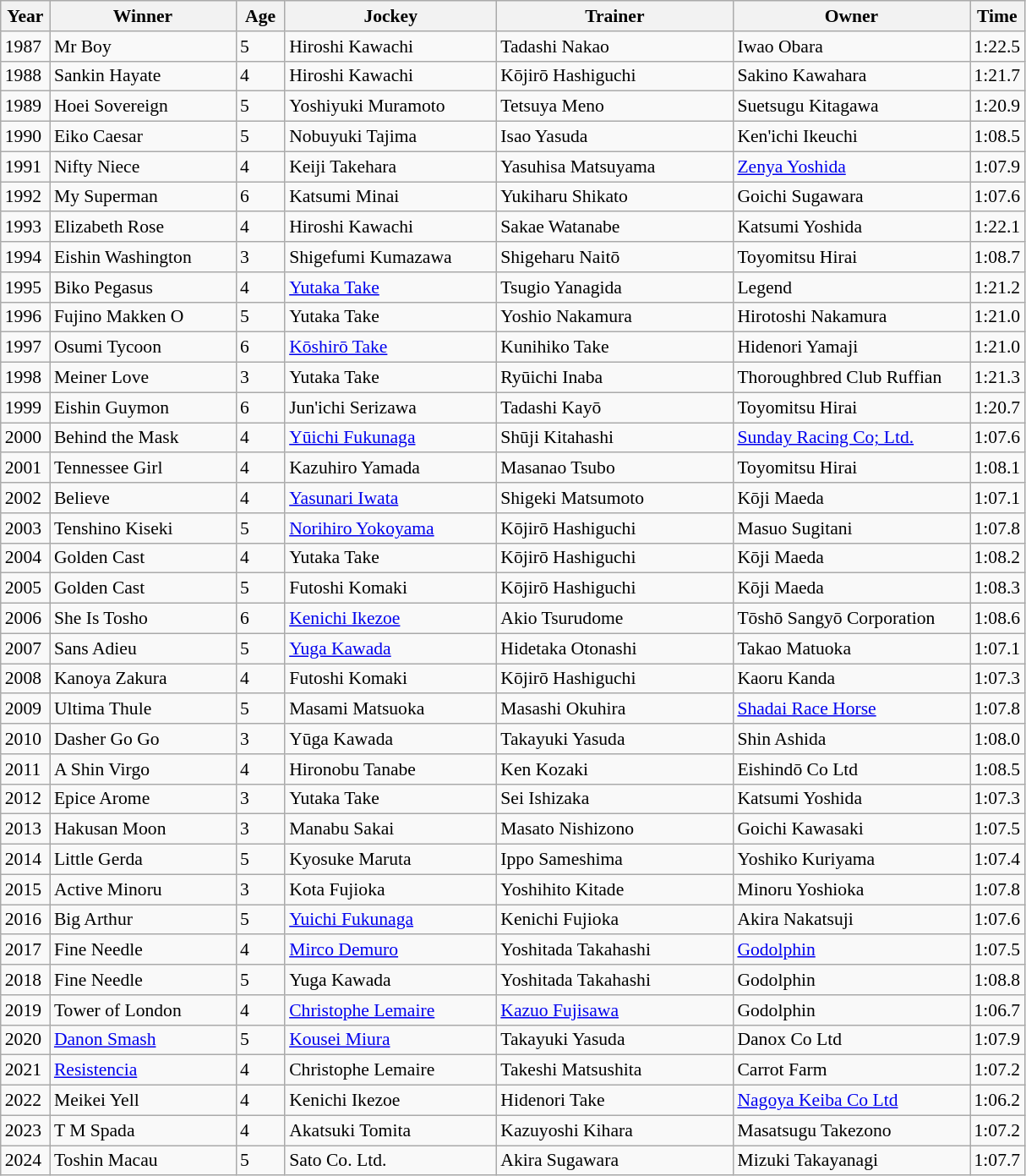<table class="wikitable sortable" style="font-size:90%">
<tr>
<th style="width:32px">Year<br></th>
<th style="width:140px">Winner<br></th>
<th style="width:32px">Age<br></th>
<th style="width:160px">Jockey<br></th>
<th style="width:180px">Trainer<br></th>
<th style="width:180px">Owner<br></th>
<th>Time</th>
</tr>
<tr>
<td>1987</td>
<td>Mr Boy</td>
<td>5</td>
<td>Hiroshi Kawachi</td>
<td>Tadashi Nakao</td>
<td>Iwao Obara</td>
<td>1:22.5</td>
</tr>
<tr>
<td>1988</td>
<td>Sankin Hayate</td>
<td>4</td>
<td>Hiroshi Kawachi</td>
<td>Kōjirō Hashiguchi</td>
<td>Sakino Kawahara</td>
<td>1:21.7</td>
</tr>
<tr>
<td>1989</td>
<td>Hoei Sovereign</td>
<td>5</td>
<td>Yoshiyuki Muramoto</td>
<td>Tetsuya Meno</td>
<td>Suetsugu Kitagawa</td>
<td>1:20.9</td>
</tr>
<tr>
<td>1990</td>
<td>Eiko Caesar</td>
<td>5</td>
<td>Nobuyuki Tajima</td>
<td>Isao Yasuda</td>
<td>Ken'ichi Ikeuchi</td>
<td>1:08.5</td>
</tr>
<tr>
<td>1991</td>
<td>Nifty Niece</td>
<td>4</td>
<td>Keiji Takehara</td>
<td>Yasuhisa Matsuyama</td>
<td><a href='#'>Zenya Yoshida</a></td>
<td>1:07.9</td>
</tr>
<tr>
<td>1992</td>
<td>My Superman</td>
<td>6</td>
<td>Katsumi Minai</td>
<td>Yukiharu Shikato</td>
<td>Goichi Sugawara</td>
<td>1:07.6</td>
</tr>
<tr>
<td>1993</td>
<td>Elizabeth Rose</td>
<td>4</td>
<td>Hiroshi Kawachi</td>
<td>Sakae Watanabe</td>
<td>Katsumi Yoshida</td>
<td>1:22.1</td>
</tr>
<tr>
<td>1994</td>
<td>Eishin Washington</td>
<td>3</td>
<td>Shigefumi Kumazawa</td>
<td>Shigeharu Naitō</td>
<td>Toyomitsu Hirai</td>
<td>1:08.7</td>
</tr>
<tr>
<td>1995</td>
<td>Biko Pegasus</td>
<td>4</td>
<td><a href='#'>Yutaka Take</a></td>
<td>Tsugio Yanagida</td>
<td>Legend</td>
<td>1:21.2</td>
</tr>
<tr>
<td>1996</td>
<td>Fujino Makken O</td>
<td>5</td>
<td>Yutaka Take</td>
<td>Yoshio Nakamura</td>
<td>Hirotoshi Nakamura</td>
<td>1:21.0</td>
</tr>
<tr>
<td>1997</td>
<td>Osumi Tycoon</td>
<td>6</td>
<td><a href='#'>Kōshirō Take</a></td>
<td>Kunihiko Take</td>
<td>Hidenori Yamaji</td>
<td>1:21.0</td>
</tr>
<tr>
<td>1998</td>
<td>Meiner Love</td>
<td>3</td>
<td>Yutaka Take</td>
<td>Ryūichi Inaba</td>
<td>Thoroughbred Club Ruffian</td>
<td>1:21.3</td>
</tr>
<tr>
<td>1999</td>
<td>Eishin Guymon</td>
<td>6</td>
<td>Jun'ichi Serizawa</td>
<td>Tadashi Kayō</td>
<td>Toyomitsu Hirai</td>
<td>1:20.7</td>
</tr>
<tr>
<td>2000</td>
<td>Behind the Mask</td>
<td>4</td>
<td><a href='#'>Yūichi Fukunaga</a></td>
<td>Shūji Kitahashi</td>
<td><a href='#'>Sunday Racing Co; Ltd.</a></td>
<td>1:07.6</td>
</tr>
<tr>
<td>2001</td>
<td>Tennessee Girl</td>
<td>4</td>
<td>Kazuhiro Yamada</td>
<td>Masanao Tsubo</td>
<td>Toyomitsu Hirai</td>
<td>1:08.1</td>
</tr>
<tr>
<td>2002</td>
<td>Believe</td>
<td>4</td>
<td><a href='#'>Yasunari Iwata</a></td>
<td>Shigeki Matsumoto</td>
<td>Kōji Maeda</td>
<td>1:07.1</td>
</tr>
<tr>
<td>2003</td>
<td>Tenshino Kiseki</td>
<td>5</td>
<td><a href='#'>Norihiro Yokoyama</a></td>
<td>Kōjirō Hashiguchi</td>
<td>Masuo Sugitani</td>
<td>1:07.8</td>
</tr>
<tr>
<td>2004</td>
<td>Golden Cast</td>
<td>4</td>
<td>Yutaka Take</td>
<td>Kōjirō Hashiguchi</td>
<td>Kōji Maeda</td>
<td>1:08.2</td>
</tr>
<tr>
<td>2005</td>
<td>Golden Cast</td>
<td>5</td>
<td>Futoshi Komaki</td>
<td>Kōjirō Hashiguchi</td>
<td>Kōji Maeda</td>
<td>1:08.3</td>
</tr>
<tr>
<td>2006</td>
<td>She Is Tosho</td>
<td>6</td>
<td><a href='#'>Kenichi Ikezoe</a></td>
<td>Akio Tsurudome</td>
<td>Tōshō Sangyō Corporation</td>
<td>1:08.6</td>
</tr>
<tr>
<td>2007</td>
<td>Sans Adieu</td>
<td>5</td>
<td><a href='#'>Yuga Kawada</a></td>
<td>Hidetaka Otonashi</td>
<td>Takao Matuoka</td>
<td>1:07.1</td>
</tr>
<tr>
<td>2008</td>
<td>Kanoya Zakura</td>
<td>4</td>
<td>Futoshi Komaki</td>
<td>Kōjirō Hashiguchi</td>
<td>Kaoru Kanda</td>
<td>1:07.3</td>
</tr>
<tr>
<td>2009</td>
<td>Ultima Thule</td>
<td>5</td>
<td>Masami Matsuoka</td>
<td>Masashi Okuhira</td>
<td><a href='#'>Shadai Race Horse</a></td>
<td>1:07.8</td>
</tr>
<tr>
<td>2010</td>
<td>Dasher Go Go</td>
<td>3</td>
<td>Yūga Kawada</td>
<td>Takayuki Yasuda</td>
<td>Shin Ashida</td>
<td>1:08.0</td>
</tr>
<tr>
<td>2011</td>
<td>A Shin Virgo</td>
<td>4</td>
<td>Hironobu Tanabe</td>
<td>Ken Kozaki</td>
<td>Eishindō Co Ltd</td>
<td>1:08.5</td>
</tr>
<tr>
<td>2012</td>
<td>Epice Arome</td>
<td>3</td>
<td>Yutaka Take</td>
<td>Sei Ishizaka</td>
<td>Katsumi Yoshida</td>
<td>1:07.3</td>
</tr>
<tr>
<td>2013</td>
<td>Hakusan Moon</td>
<td>3</td>
<td>Manabu Sakai</td>
<td>Masato Nishizono</td>
<td>Goichi Kawasaki</td>
<td>1:07.5</td>
</tr>
<tr>
<td>2014</td>
<td>Little Gerda</td>
<td>5</td>
<td>Kyosuke Maruta</td>
<td>Ippo Sameshima</td>
<td>Yoshiko Kuriyama</td>
<td>1:07.4</td>
</tr>
<tr>
<td>2015</td>
<td>Active Minoru</td>
<td>3</td>
<td>Kota Fujioka</td>
<td>Yoshihito Kitade</td>
<td>Minoru Yoshioka</td>
<td>1:07.8</td>
</tr>
<tr>
<td>2016</td>
<td>Big Arthur</td>
<td>5</td>
<td><a href='#'>Yuichi Fukunaga</a></td>
<td>Kenichi Fujioka</td>
<td>Akira Nakatsuji</td>
<td>1:07.6</td>
</tr>
<tr>
<td>2017</td>
<td>Fine Needle</td>
<td>4</td>
<td><a href='#'>Mirco Demuro</a></td>
<td>Yoshitada Takahashi</td>
<td><a href='#'>Godolphin</a></td>
<td>1:07.5</td>
</tr>
<tr>
<td>2018</td>
<td>Fine Needle</td>
<td>5</td>
<td>Yuga Kawada</td>
<td>Yoshitada Takahashi</td>
<td>Godolphin</td>
<td>1:08.8</td>
</tr>
<tr>
<td>2019</td>
<td>Tower of London</td>
<td>4</td>
<td><a href='#'>Christophe Lemaire</a></td>
<td><a href='#'>Kazuo Fujisawa</a></td>
<td>Godolphin</td>
<td>1:06.7</td>
</tr>
<tr>
<td>2020</td>
<td><a href='#'>Danon Smash</a></td>
<td>5</td>
<td><a href='#'>Kousei Miura</a></td>
<td>Takayuki Yasuda</td>
<td>Danox Co Ltd</td>
<td>1:07.9</td>
</tr>
<tr>
<td>2021</td>
<td><a href='#'>Resistencia</a></td>
<td>4</td>
<td>Christophe Lemaire</td>
<td>Takeshi Matsushita</td>
<td>Carrot Farm</td>
<td>1:07.2</td>
</tr>
<tr>
<td>2022</td>
<td>Meikei Yell</td>
<td>4</td>
<td>Kenichi Ikezoe</td>
<td>Hidenori Take</td>
<td><a href='#'>Nagoya Keiba Co Ltd</a></td>
<td>1:06.2</td>
</tr>
<tr>
<td>2023</td>
<td>T M Spada</td>
<td>4</td>
<td>Akatsuki Tomita</td>
<td>Kazuyoshi Kihara</td>
<td>Masatsugu Takezono</td>
<td>1:07.2</td>
</tr>
<tr>
<td>2024</td>
<td>Toshin Macau</td>
<td>5</td>
<td>Sato Co. Ltd.</td>
<td>Akira Sugawara</td>
<td>Mizuki Takayanagi</td>
<td>1:07.7</td>
</tr>
</table>
